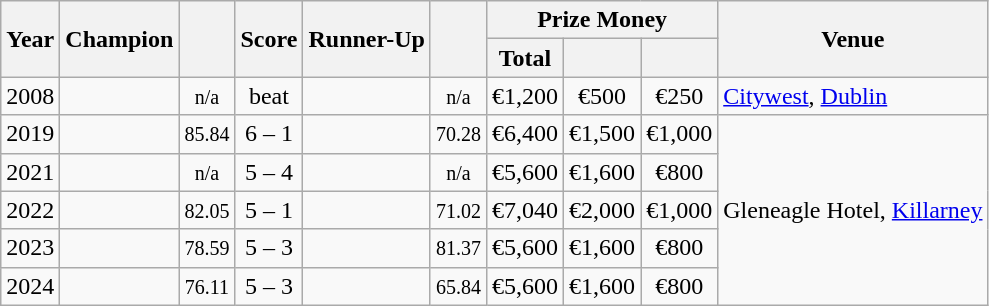<table class="wikitable sortable">
<tr>
<th rowspan=2>Year</th>
<th rowspan=2>Champion</th>
<th rowspan=2></th>
<th rowspan=2>Score</th>
<th rowspan=2>Runner-Up</th>
<th rowspan=2></th>
<th colspan=3>Prize Money</th>
<th rowspan=2>Venue</th>
</tr>
<tr>
<th>Total</th>
<th></th>
<th></th>
</tr>
<tr>
<td>2008</td>
<td></td>
<td align=center><small><span>n/a</span></small></td>
<td align=center>beat</td>
<td></td>
<td align=center><small><span>n/a</span></small></td>
<td align=center>€1,200</td>
<td align=center>€500</td>
<td align=center>€250</td>
<td><a href='#'>Citywest</a>, <a href='#'>Dublin</a></td>
</tr>
<tr>
<td>2019</td>
<td></td>
<td align=center><small><span>85.84</span></small></td>
<td align=center>6 – 1</td>
<td></td>
<td align=center><small><span>70.28</span></small></td>
<td align=center>€6,400</td>
<td align=center>€1,500</td>
<td align=center>€1,000</td>
<td rowspan=5>Gleneagle Hotel, <a href='#'>Killarney</a></td>
</tr>
<tr>
<td>2021</td>
<td></td>
<td align=center><small><span>n/a</span></small></td>
<td align=center>5 – 4</td>
<td></td>
<td align=center><small><span>n/a</span></small></td>
<td align=center>€5,600</td>
<td align=center>€1,600</td>
<td align=center>€800</td>
</tr>
<tr>
<td>2022</td>
<td></td>
<td align=center><small><span>82.05</span></small></td>
<td align=center>5 – 1</td>
<td></td>
<td align=center><small><span>71.02</span></small></td>
<td align=center>€7,040</td>
<td align=center>€2,000</td>
<td align=center>€1,000</td>
</tr>
<tr>
<td>2023</td>
<td></td>
<td align=center><small><span>78.59</span></small></td>
<td align=center>5 – 3</td>
<td></td>
<td align=center><small><span>81.37</span></small></td>
<td align=center>€5,600</td>
<td align=center>€1,600</td>
<td align=center>€800</td>
</tr>
<tr>
<td>2024</td>
<td></td>
<td align=center><small><span>76.11</span></small></td>
<td align=center>5 – 3</td>
<td></td>
<td align=center><small><span>65.84</span></small></td>
<td align=center>€5,600</td>
<td align=center>€1,600</td>
<td align=center>€800</td>
</tr>
</table>
